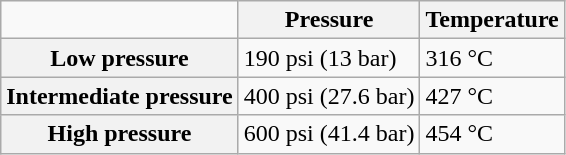<table class="wikitable">
<tr>
<td></td>
<th>Pressure</th>
<th>Temperature</th>
</tr>
<tr>
<th>Low pressure</th>
<td>190 psi (13 bar)</td>
<td>316 °C</td>
</tr>
<tr>
<th>Intermediate pressure</th>
<td>400 psi (27.6 bar)</td>
<td>427 °C</td>
</tr>
<tr>
<th>High pressure</th>
<td>600 psi (41.4 bar)</td>
<td>454 °C</td>
</tr>
</table>
